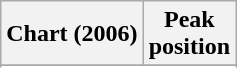<table class="wikitable plainrowheaders" style="text-align:center">
<tr>
<th scope="col">Chart (2006)</th>
<th scope="col">Peak<br>position</th>
</tr>
<tr>
</tr>
<tr>
</tr>
</table>
